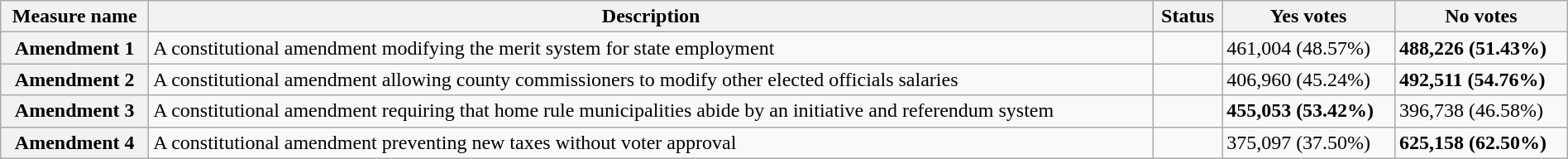<table class="wikitable sortable plainrowheaders" style="width:100%">
<tr>
<th scope="col">Measure name</th>
<th class="unsortable" scope="col">Description</th>
<th scope="col">Status</th>
<th scope="col">Yes votes</th>
<th scope="col">No votes</th>
</tr>
<tr>
<th scope="row">Amendment 1</th>
<td>A constitutional amendment modifying the merit system for state employment</td>
<td></td>
<td>461,004 (48.57%)</td>
<td><strong>488,226 (51.43%)</strong></td>
</tr>
<tr>
<th scope="row">Amendment 2</th>
<td>A constitutional amendment allowing county commissioners to modify other elected officials salaries</td>
<td></td>
<td>406,960 (45.24%)</td>
<td><strong>492,511 (54.76%)</strong></td>
</tr>
<tr>
<th scope="row">Amendment 3</th>
<td>A constitutional amendment requiring that home rule municipalities abide by an initiative and referendum system</td>
<td></td>
<td><strong>455,053 (53.42%)</strong></td>
<td>396,738 (46.58%)</td>
</tr>
<tr>
<th scope="row">Amendment 4</th>
<td>A constitutional amendment preventing new taxes without voter approval</td>
<td></td>
<td>375,097 (37.50%)</td>
<td><strong>625,158 (62.50%)</strong></td>
</tr>
</table>
